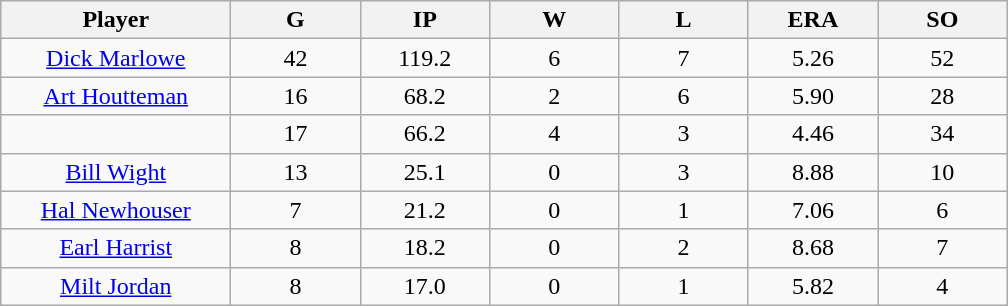<table class="wikitable sortable">
<tr>
<th bgcolor="#DDDDFF" width="16%">Player</th>
<th bgcolor="#DDDDFF" width="9%">G</th>
<th bgcolor="#DDDDFF" width="9%">IP</th>
<th bgcolor="#DDDDFF" width="9%">W</th>
<th bgcolor="#DDDDFF" width="9%">L</th>
<th bgcolor="#DDDDFF" width="9%">ERA</th>
<th bgcolor="#DDDDFF" width="9%">SO</th>
</tr>
<tr align="center">
<td><a href='#'>Dick Marlowe</a></td>
<td>42</td>
<td>119.2</td>
<td>6</td>
<td>7</td>
<td>5.26</td>
<td>52</td>
</tr>
<tr align=center>
<td><a href='#'>Art Houtteman</a></td>
<td>16</td>
<td>68.2</td>
<td>2</td>
<td>6</td>
<td>5.90</td>
<td>28</td>
</tr>
<tr align=center>
<td></td>
<td>17</td>
<td>66.2</td>
<td>4</td>
<td>3</td>
<td>4.46</td>
<td>34</td>
</tr>
<tr align="center">
<td><a href='#'>Bill Wight</a></td>
<td>13</td>
<td>25.1</td>
<td>0</td>
<td>3</td>
<td>8.88</td>
<td>10</td>
</tr>
<tr align=center>
<td><a href='#'>Hal Newhouser</a></td>
<td>7</td>
<td>21.2</td>
<td>0</td>
<td>1</td>
<td>7.06</td>
<td>6</td>
</tr>
<tr align=center>
<td><a href='#'>Earl Harrist</a></td>
<td>8</td>
<td>18.2</td>
<td>0</td>
<td>2</td>
<td>8.68</td>
<td>7</td>
</tr>
<tr align=center>
<td><a href='#'>Milt Jordan</a></td>
<td>8</td>
<td>17.0</td>
<td>0</td>
<td>1</td>
<td>5.82</td>
<td>4</td>
</tr>
</table>
